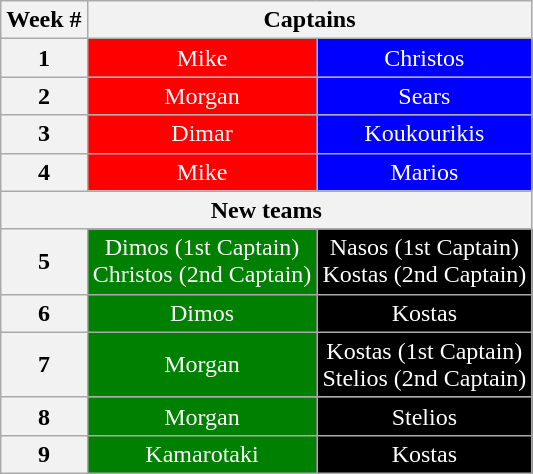<table class="wikitable " style="text-align:center;">
<tr>
<th>Week #</th>
<th colspan="2">Captains</th>
</tr>
<tr>
<th>1</th>
<td style="background: Red; color: white; text-align: center;">Mike</td>
<td style="background: Blue; color: white; text-align: center;">Christos</td>
</tr>
<tr>
<th>2</th>
<td style="background: Red; color: white; text-align: center;">Morgan</td>
<td style="background: Blue; color: white; text-align: center;">Sears</td>
</tr>
<tr>
<th>3</th>
<td style="background: Red; color: white; text-align: center;">Dimar</td>
<td style="background: Blue; color: white; text-align: center;">Koukourikis</td>
</tr>
<tr>
<th>4</th>
<td style="background: Red; color: white; text-align: center;">Mike</td>
<td style="background: Blue; color: white; text-align: center;">Marios</td>
</tr>
<tr>
<th colspan="3">New teams</th>
</tr>
<tr>
<th>5</th>
<td style="background: Green; color: white; text-align: center;">Dimos (1st Captain) <br> Christos (2nd Captain)</td>
<td style="background: Black; color: white; text-align: center;">Nasos (1st Captain) <br> Kostas (2nd Captain)</td>
</tr>
<tr>
<th>6</th>
<td style="background: Green; color: white; text-align: center;">Dimos</td>
<td style="background: Black; color: white; text-align: center;">Kostas</td>
</tr>
<tr>
<th>7</th>
<td style="background: Green; color: white; text-align: center;">Morgan</td>
<td style="background: Black; color: white; text-align: center;">Kostas (1st Captain) <br> Stelios (2nd Captain)</td>
</tr>
<tr>
<th>8</th>
<td style="background: Green; color: white; text-align: center;">Morgan</td>
<td style="background: Black; color: white; text-align: center;">Stelios</td>
</tr>
<tr>
<th>9</th>
<td style="background: Green; color: white; text-align: center;">Kamarotaki</td>
<td style="background: Black; color: white; text-align: center;">Kostas</td>
</tr>
</table>
